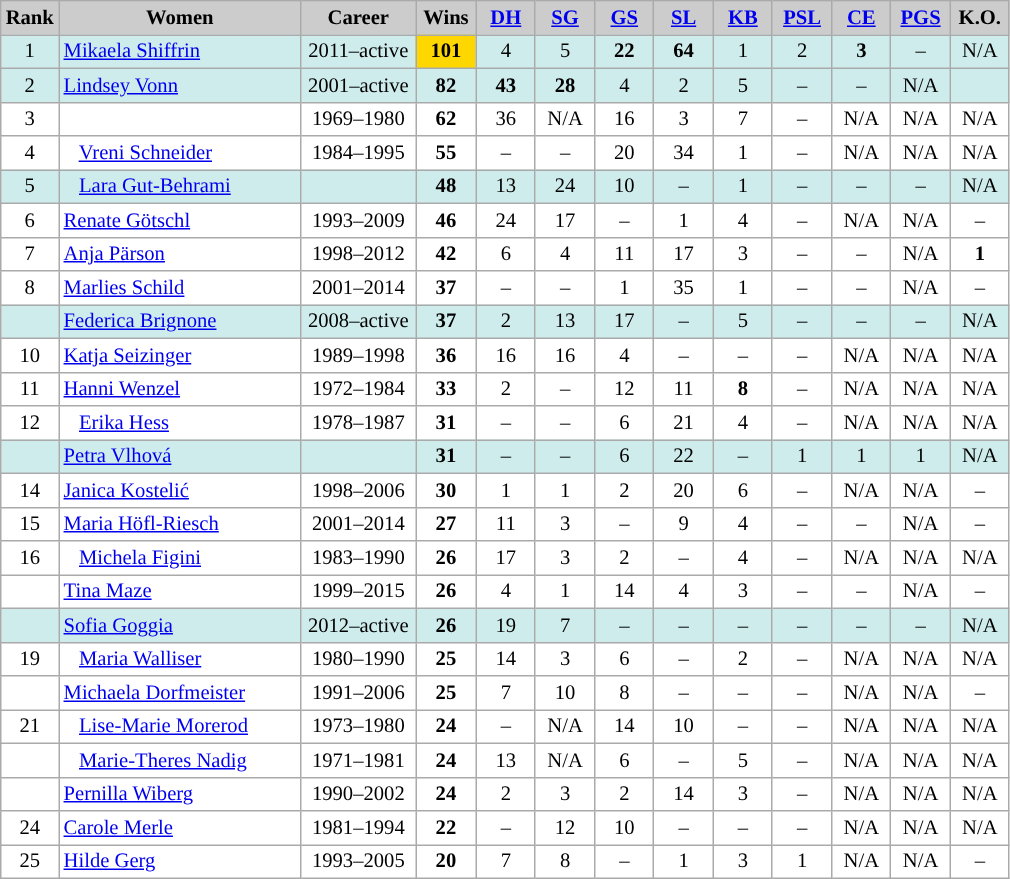<table class="wikitable plainrowheaders" style="background:#fff; font-size:86%; line-height:16px; border:grey solid 1px; border-collapse:collapse">
<tr style="background:#ccc; text-align:center;">
<th style="background-color: #ccc;" width="30">Rank</th>
<th style="background-color: #ccc;" align=left width="155">Women</th>
<th style="background-color: #ccc;" width="70">Career</th>
<th style="background:#ccc; width:6%">Wins</th>
<th style="background-color: #ccc;" width="33"><a href='#'>DH</a></th>
<th style="background-color: #ccc;" width="33"><a href='#'>SG</a></th>
<th style="background-color: #ccc;" width="33"><a href='#'>GS</a></th>
<th style="background-color: #ccc;" width="33"><a href='#'>SL</a></th>
<th style="background-color: #ccc;" width="33"><a href='#'>KB</a></th>
<th style="background-color: #ccc;" width="33"><a href='#'>PSL</a></th>
<th style="background-color: #ccc;" width="33"><a href='#'>CE</a></th>
<th style="background-color: #ccc;" width="33"><a href='#'>PGS</a></th>
<th style="background-color: #ccc;" width="33">K.O.</th>
</tr>
<tr align=center style="background:#CFECEC">
<td>1</td>
<td align=left> <a href='#'>Mikaela Shiffrin</a></td>
<td>2011–active</td>
<td style="background:gold;"><strong>101</strong></td>
<td>4</td>
<td>5</td>
<td><strong>22</strong></td>
<td><strong>64</strong></td>
<td>1</td>
<td>2</td>
<td><strong>3</strong></td>
<td>–</td>
<td>N/A</td>
</tr>
<tr align=center style="background:#CFECEC">
<td>2</td>
<td align=left> <a href='#'>Lindsey Vonn</a></td>
<td>2001–active</td>
<td><strong>82</strong></td>
<td><strong>43</strong></td>
<td><strong>28</strong></td>
<td>4</td>
<td>2</td>
<td>5</td>
<td>–</td>
<td>–</td>
<td>N/A</td>
<td></td>
</tr>
<tr align=center>
<td>3</td>
<td align=left></td>
<td>1969–1980</td>
<td><strong>62</strong></td>
<td>36</td>
<td>N/A</td>
<td>16</td>
<td>3</td>
<td>7</td>
<td>–</td>
<td>N/A</td>
<td>N/A</td>
<td>N/A</td>
</tr>
<tr align=center>
<td>4</td>
<td align=left>   <a href='#'>Vreni Schneider</a></td>
<td>1984–1995</td>
<td><strong>55</strong></td>
<td>–</td>
<td>–</td>
<td>20</td>
<td>34</td>
<td>1</td>
<td>–</td>
<td>N/A</td>
<td>N/A</td>
<td>N/A</td>
</tr>
<tr align=center style="background:#CFECEC">
<td>5</td>
<td align=left>   <a href='#'>Lara Gut-Behrami</a></td>
<td></td>
<td><strong>48</strong></td>
<td>13</td>
<td>24</td>
<td>10</td>
<td>–</td>
<td>1</td>
<td>–</td>
<td>–</td>
<td>–</td>
<td>N/A</td>
</tr>
<tr align=center>
<td>6</td>
<td align=left> <a href='#'>Renate Götschl</a></td>
<td>1993–2009</td>
<td><strong>46</strong></td>
<td>24</td>
<td>17</td>
<td>–</td>
<td>1</td>
<td>4</td>
<td>–</td>
<td>N/A</td>
<td>N/A</td>
<td>–</td>
</tr>
<tr align=center>
<td>7</td>
<td align=left> <a href='#'>Anja Pärson</a></td>
<td>1998–2012</td>
<td><strong>42</strong></td>
<td>6</td>
<td>4</td>
<td>11</td>
<td>17</td>
<td>3</td>
<td>–</td>
<td>–</td>
<td>N/A</td>
<td><strong>1</strong></td>
</tr>
<tr align=center>
<td>8</td>
<td align=left> <a href='#'>Marlies Schild</a></td>
<td>2001–2014</td>
<td><strong>37</strong></td>
<td>–</td>
<td>–</td>
<td>1</td>
<td>35</td>
<td>1</td>
<td>–</td>
<td>–</td>
<td>N/A</td>
<td>–</td>
</tr>
<tr align=center style="background:#CFECEC">
<td></td>
<td align=left> <a href='#'>Federica Brignone</a></td>
<td>2008–active</td>
<td><strong>37</strong></td>
<td>2</td>
<td>13</td>
<td>17</td>
<td>–</td>
<td>5</td>
<td>–</td>
<td>–</td>
<td>–</td>
<td>N/A</td>
</tr>
<tr align=center>
<td>10</td>
<td align=left> <a href='#'>Katja Seizinger</a></td>
<td>1989–1998</td>
<td><strong>36</strong></td>
<td>16</td>
<td>16</td>
<td>4</td>
<td>–</td>
<td>–</td>
<td>–</td>
<td>N/A</td>
<td>N/A</td>
<td>N/A</td>
</tr>
<tr align=center>
<td>11</td>
<td align=left> <a href='#'>Hanni Wenzel</a></td>
<td>1972–1984</td>
<td><strong>33</strong></td>
<td>2</td>
<td>–</td>
<td>12</td>
<td>11</td>
<td><strong>8</strong></td>
<td>–</td>
<td>N/A</td>
<td>N/A</td>
<td>N/A</td>
</tr>
<tr align=center>
<td>12</td>
<td align=left>   <a href='#'>Erika Hess</a></td>
<td>1978–1987</td>
<td><strong>31</strong></td>
<td>–</td>
<td>–</td>
<td>6</td>
<td>21</td>
<td>4</td>
<td>–</td>
<td>N/A</td>
<td>N/A</td>
<td>N/A</td>
</tr>
<tr align=center style="background:#CFECEC">
<td></td>
<td align=left> <a href='#'>Petra Vlhová</a></td>
<td></td>
<td><strong>31</strong></td>
<td>–</td>
<td>–</td>
<td>6</td>
<td>22</td>
<td>–</td>
<td>1</td>
<td>1</td>
<td>1</td>
<td>N/A</td>
</tr>
<tr align=center>
<td>14</td>
<td align=left> <a href='#'>Janica Kostelić</a></td>
<td>1998–2006</td>
<td><strong>30</strong></td>
<td>1</td>
<td>1</td>
<td>2</td>
<td>20</td>
<td>6</td>
<td>–</td>
<td>N/A</td>
<td>N/A</td>
<td>–</td>
</tr>
<tr align=center>
<td>15</td>
<td align=left> <a href='#'>Maria Höfl-Riesch</a></td>
<td>2001–2014</td>
<td><strong>27</strong></td>
<td>11</td>
<td>3</td>
<td>–</td>
<td>9</td>
<td>4</td>
<td>–</td>
<td>–</td>
<td>N/A</td>
<td>–</td>
</tr>
<tr align=center>
<td>16</td>
<td align=left>   <a href='#'>Michela Figini</a></td>
<td>1983–1990</td>
<td><strong>26</strong></td>
<td>17</td>
<td>3</td>
<td>2</td>
<td>–</td>
<td>4</td>
<td>–</td>
<td>N/A</td>
<td>N/A</td>
<td>N/A</td>
</tr>
<tr align=center>
<td></td>
<td align=left> <a href='#'>Tina Maze</a></td>
<td>1999–2015</td>
<td><strong>26</strong></td>
<td>4</td>
<td>1</td>
<td>14</td>
<td>4</td>
<td>3</td>
<td>–</td>
<td>–</td>
<td>N/A</td>
<td>–</td>
</tr>
<tr align=center style="background:#CFECEC">
<td></td>
<td align=left> <a href='#'>Sofia Goggia</a></td>
<td>2012–active</td>
<td><strong>26</strong></td>
<td>19</td>
<td>7</td>
<td>–</td>
<td>–</td>
<td>–</td>
<td>–</td>
<td>–</td>
<td>–</td>
<td>N/A</td>
</tr>
<tr align=center>
<td>19</td>
<td align=left>   <a href='#'>Maria Walliser</a></td>
<td>1980–1990</td>
<td><strong>25</strong></td>
<td>14</td>
<td>3</td>
<td>6</td>
<td>–</td>
<td>2</td>
<td>–</td>
<td>N/A</td>
<td>N/A</td>
<td>N/A</td>
</tr>
<tr align=center>
<td></td>
<td align=left> <a href='#'>Michaela Dorfmeister</a></td>
<td>1991–2006</td>
<td><strong>25</strong></td>
<td>7</td>
<td>10</td>
<td>8</td>
<td>–</td>
<td>–</td>
<td>–</td>
<td>N/A</td>
<td>N/A</td>
<td>–</td>
</tr>
<tr align=center>
<td>21</td>
<td align=left>   <a href='#'>Lise-Marie Morerod</a></td>
<td>1973–1980</td>
<td><strong>24</strong></td>
<td>–</td>
<td>N/A</td>
<td>14</td>
<td>10</td>
<td>–</td>
<td>–</td>
<td>N/A</td>
<td>N/A</td>
<td>N/A</td>
</tr>
<tr align=center>
<td></td>
<td align=left>   <a href='#'>Marie-Theres Nadig</a></td>
<td>1971–1981</td>
<td><strong>24</strong></td>
<td>13</td>
<td>N/A</td>
<td>6</td>
<td>–</td>
<td>5</td>
<td>–</td>
<td>N/A</td>
<td>N/A</td>
<td>N/A</td>
</tr>
<tr align=center>
<td></td>
<td align=left> <a href='#'>Pernilla Wiberg</a></td>
<td>1990–2002</td>
<td><strong>24</strong></td>
<td>2</td>
<td>3</td>
<td>2</td>
<td>14</td>
<td>3</td>
<td>–</td>
<td>N/A</td>
<td>N/A</td>
<td>N/A</td>
</tr>
<tr align=center>
<td>24</td>
<td align=left> <a href='#'>Carole Merle</a></td>
<td>1981–1994</td>
<td><strong>22</strong></td>
<td>–</td>
<td>12</td>
<td>10</td>
<td>–</td>
<td>–</td>
<td>–</td>
<td>N/A</td>
<td>N/A</td>
<td>N/A</td>
</tr>
<tr align=center>
<td>25</td>
<td align=left> <a href='#'>Hilde Gerg</a></td>
<td>1993–2005</td>
<td><strong>20</strong></td>
<td>7</td>
<td>8</td>
<td>–</td>
<td>1</td>
<td>3</td>
<td>1</td>
<td>N/A</td>
<td>N/A</td>
<td>–</td>
</tr>
</table>
